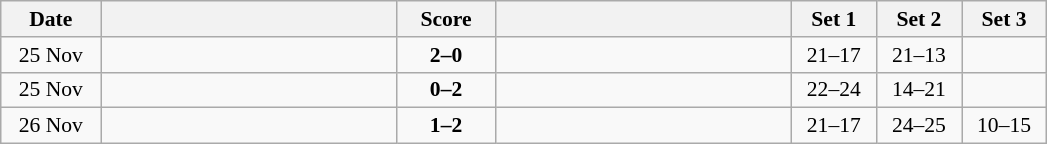<table class="wikitable" style="text-align: center; font-size:90% ">
<tr>
<th width="60">Date</th>
<th style="text-align:right; width:190px;"></th>
<th width="60">Score</th>
<th style="text-align:left; width:190px;"></th>
<th width="50">Set 1</th>
<th width="50">Set 2</th>
<th width="50">Set 3</th>
</tr>
<tr>
<td>25 Nov</td>
<td align=right><strong></strong></td>
<td align=center><strong>2–0</strong></td>
<td style="text-align:left"></td>
<td>21–17</td>
<td>21–13</td>
<td></td>
</tr>
<tr>
<td>25 Nov</td>
<td align=right></td>
<td align=center><strong>0–2</strong></td>
<td style="text-align:left"><strong></strong></td>
<td>22–24</td>
<td>14–21</td>
<td></td>
</tr>
<tr>
<td>26 Nov</td>
<td align=right></td>
<td align=center><strong>1–2</strong></td>
<td style="text-align:left"><strong></strong></td>
<td>21–17</td>
<td>24–25</td>
<td>10–15</td>
</tr>
</table>
